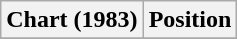<table class="wikitable">
<tr>
<th>Chart (1983)</th>
<th>Position</th>
</tr>
<tr>
</tr>
</table>
